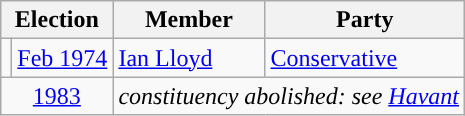<table class="wikitable">
<tr>
<th colspan="2">Election</th>
<th>Member</th>
<th>Party</th>
</tr>
<tr>
<td style="color:inherit;background-color: "></td>
<td><a href='#'>Feb 1974</a></td>
<td><a href='#'>Ian Lloyd</a></td>
<td><a href='#'>Conservative</a></td>
</tr>
<tr>
<td colspan="2" align="center"><a href='#'>1983</a></td>
<td colspan="2"><em>constituency abolished: see <a href='#'>Havant</a></em></td>
</tr>
</table>
